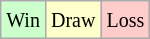<table class="wikitable">
<tr>
<td style="background-color: #ccffcc;"><small>Win</small></td>
<td style="background-color: #ffffcc;"><small>Draw</small></td>
<td style="background-color: #ffcccc;"><small>Loss</small></td>
</tr>
</table>
